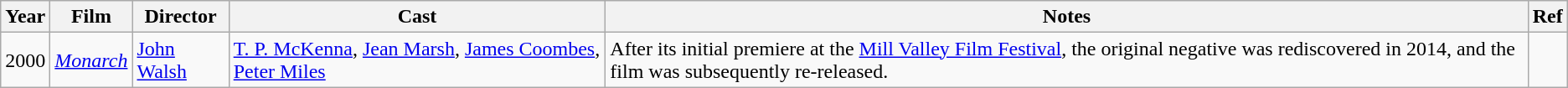<table class="wikitable sortable">
<tr>
<th>Year</th>
<th>Film</th>
<th>Director</th>
<th>Cast</th>
<th>Notes</th>
<th>Ref</th>
</tr>
<tr>
<td>2000</td>
<td><em><a href='#'>Monarch</a> </em></td>
<td><a href='#'>John Walsh</a></td>
<td><a href='#'>T. P. McKenna</a>, <a href='#'>Jean Marsh</a>, <a href='#'>James Coombes</a>, <a href='#'>Peter Miles</a></td>
<td>After its initial premiere at the <a href='#'>Mill Valley Film Festival</a>, the original negative was rediscovered in 2014, and the film was subsequently re-released.</td>
<td></td>
</tr>
</table>
